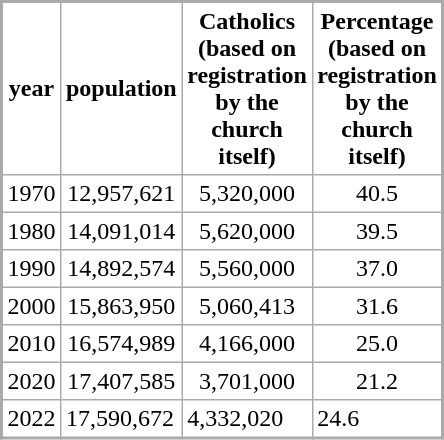<table cellpadding="3" cellspacing="0" width=250 align="center" rules="all" style="margin: 1em; background: #ffffff; border: 2px solid #aaa; font-size: 100%;">
<tr>
<th>year</th>
<th>population</th>
<th>Catholics (based on registration by the church itself)</th>
<th>Percentage (based on registration by the church itself)</th>
</tr>
<tr align="center">
<td>1970</td>
<td>12,957,621</td>
<td>5,320,000</td>
<td>40.5</td>
</tr>
<tr align="center">
<td>1980</td>
<td>14,091,014</td>
<td>5,620,000</td>
<td>39.5</td>
</tr>
<tr align="center">
<td>1990</td>
<td>14,892,574</td>
<td>5,560,000</td>
<td>37.0</td>
</tr>
<tr align="center">
<td>2000</td>
<td>15,863,950</td>
<td>5,060,413</td>
<td>31.6</td>
</tr>
<tr align="center">
<td>2010</td>
<td>16,574,989</td>
<td>4,166,000</td>
<td>25.0</td>
</tr>
<tr align="center">
<td>2020</td>
<td>17,407,585</td>
<td>3,701,000</td>
<td>21.2</td>
</tr>
<tr>
<td>2022</td>
<td>17,590,672</td>
<td>4,332,020</td>
<td>24.6</td>
</tr>
</table>
